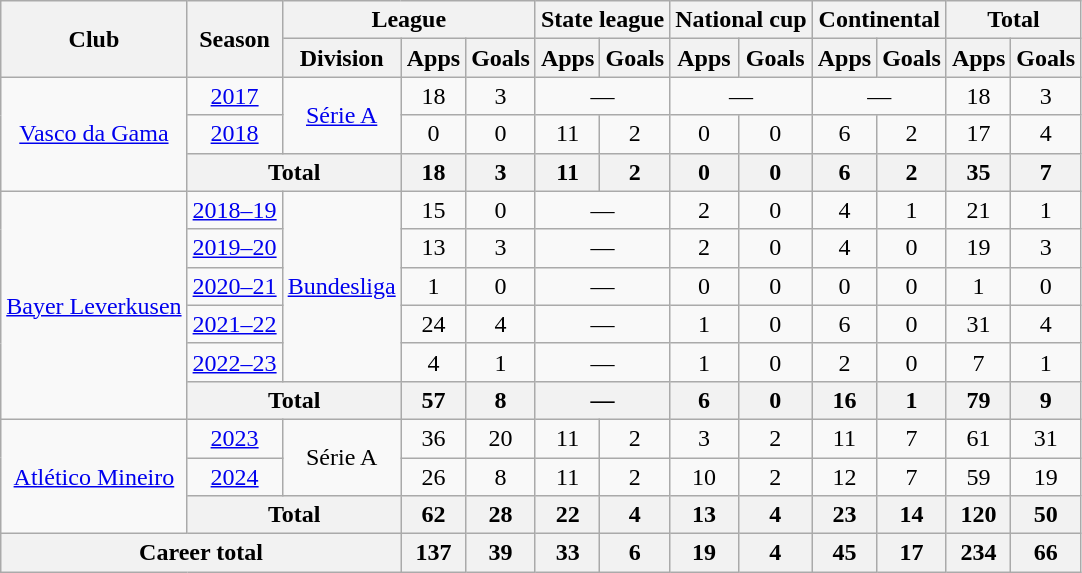<table class="wikitable" style="text-align:center">
<tr>
<th rowspan="2">Club</th>
<th rowspan="2">Season</th>
<th colspan="3">League</th>
<th colspan="2">State league</th>
<th colspan="2">National cup</th>
<th colspan="2">Continental</th>
<th colspan="2">Total</th>
</tr>
<tr>
<th>Division</th>
<th>Apps</th>
<th>Goals</th>
<th>Apps</th>
<th>Goals</th>
<th>Apps</th>
<th>Goals</th>
<th>Apps</th>
<th>Goals</th>
<th>Apps</th>
<th>Goals</th>
</tr>
<tr>
<td rowspan="3"><a href='#'>Vasco da Gama</a></td>
<td><a href='#'>2017</a></td>
<td rowspan="2"><a href='#'>Série A</a></td>
<td>18</td>
<td>3</td>
<td colspan="2">—</td>
<td colspan="2">—</td>
<td colspan="2">—</td>
<td>18</td>
<td>3</td>
</tr>
<tr>
<td><a href='#'>2018</a></td>
<td>0</td>
<td>0</td>
<td>11</td>
<td>2</td>
<td>0</td>
<td>0</td>
<td>6</td>
<td>2</td>
<td>17</td>
<td>4</td>
</tr>
<tr>
<th colspan="2">Total</th>
<th>18</th>
<th>3</th>
<th>11</th>
<th>2</th>
<th>0</th>
<th>0</th>
<th>6</th>
<th>2</th>
<th>35</th>
<th>7</th>
</tr>
<tr>
<td rowspan="6"><a href='#'>Bayer Leverkusen</a></td>
<td><a href='#'>2018–19</a></td>
<td rowspan="5"><a href='#'>Bundesliga</a></td>
<td>15</td>
<td>0</td>
<td colspan="2">—</td>
<td>2</td>
<td>0</td>
<td>4</td>
<td>1</td>
<td>21</td>
<td>1</td>
</tr>
<tr>
<td><a href='#'>2019–20</a></td>
<td>13</td>
<td>3</td>
<td colspan="2">—</td>
<td>2</td>
<td>0</td>
<td>4</td>
<td>0</td>
<td>19</td>
<td>3</td>
</tr>
<tr>
<td><a href='#'>2020–21</a></td>
<td>1</td>
<td>0</td>
<td colspan="2">—</td>
<td>0</td>
<td>0</td>
<td>0</td>
<td>0</td>
<td>1</td>
<td>0</td>
</tr>
<tr>
<td><a href='#'>2021–22</a></td>
<td>24</td>
<td>4</td>
<td colspan="2">—</td>
<td>1</td>
<td>0</td>
<td>6</td>
<td>0</td>
<td>31</td>
<td>4</td>
</tr>
<tr>
<td><a href='#'>2022–23</a></td>
<td>4</td>
<td>1</td>
<td colspan="2">—</td>
<td>1</td>
<td>0</td>
<td>2</td>
<td>0</td>
<td>7</td>
<td>1</td>
</tr>
<tr>
<th colspan="2">Total</th>
<th>57</th>
<th>8</th>
<th colspan="2">—</th>
<th>6</th>
<th>0</th>
<th>16</th>
<th>1</th>
<th>79</th>
<th>9</th>
</tr>
<tr>
<td rowspan="3"><a href='#'>Atlético Mineiro</a></td>
<td><a href='#'>2023</a></td>
<td rowspan="2">Série A</td>
<td>36</td>
<td>20</td>
<td>11</td>
<td>2</td>
<td>3</td>
<td>2</td>
<td>11</td>
<td>7</td>
<td>61</td>
<td>31</td>
</tr>
<tr>
<td><a href='#'>2024</a></td>
<td>26</td>
<td>8</td>
<td>11</td>
<td>2</td>
<td>10</td>
<td>2</td>
<td>12</td>
<td>7</td>
<td>59</td>
<td>19</td>
</tr>
<tr>
<th colspan="2">Total</th>
<th>62</th>
<th>28</th>
<th>22</th>
<th>4</th>
<th>13</th>
<th>4</th>
<th>23</th>
<th>14</th>
<th>120</th>
<th>50</th>
</tr>
<tr>
<th colspan="3">Career total</th>
<th>137</th>
<th>39</th>
<th>33</th>
<th>6</th>
<th>19</th>
<th>4</th>
<th>45</th>
<th>17</th>
<th>234</th>
<th>66</th>
</tr>
</table>
